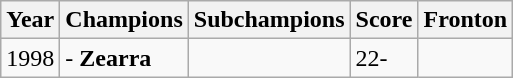<table class="wikitable">
<tr>
<th>Year</th>
<th>Champions</th>
<th>Subchampions</th>
<th>Score</th>
<th>Fronton</th>
</tr>
<tr>
<td>1998</td>
<td>- <strong>Zearra</strong></td>
<td></td>
<td>22-</td>
<td></td>
</tr>
</table>
